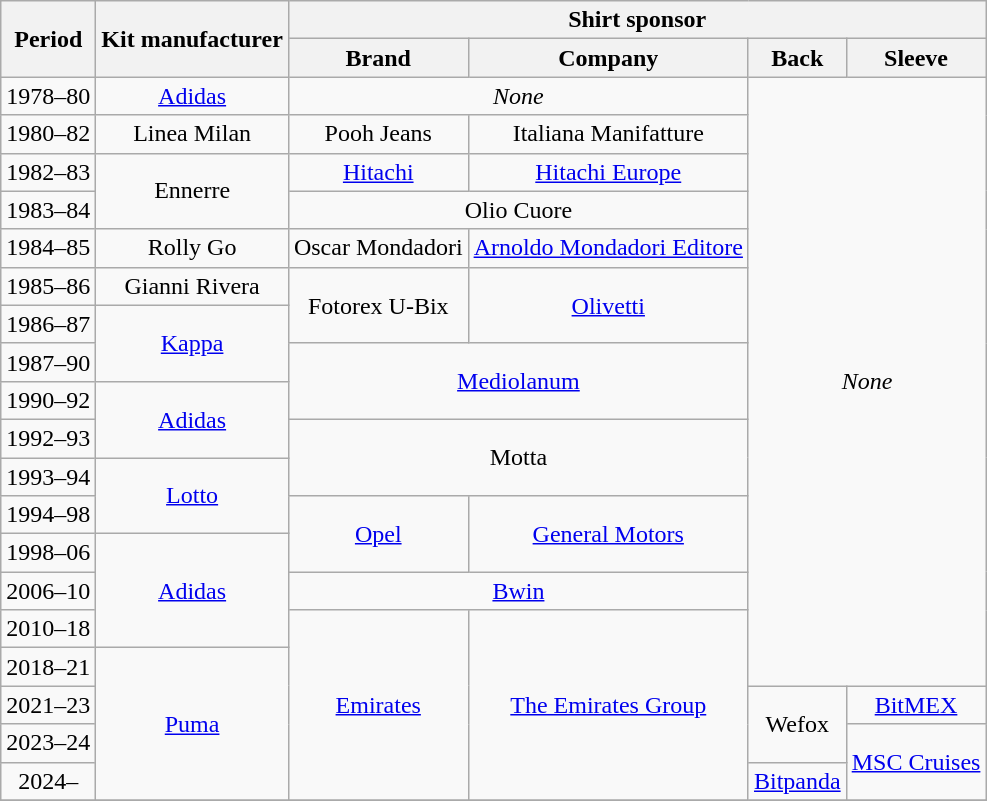<table class="wikitable" style="text-align: center">
<tr>
<th rowspan="2">Period</th>
<th rowspan="2">Kit manufacturer</th>
<th colspan="4">Shirt sponsor</th>
</tr>
<tr>
<th>Brand</th>
<th>Company</th>
<th>Back</th>
<th>Sleeve</th>
</tr>
<tr>
<td>1978–80</td>
<td><a href='#'>Adidas</a></td>
<td colspan="2"><em>None</em></td>
<td colspan="2" rowspan="16"><em>None</em></td>
</tr>
<tr>
<td>1980–82</td>
<td>Linea Milan</td>
<td>Pooh Jeans</td>
<td>Italiana Manifatture</td>
</tr>
<tr>
<td>1982–83</td>
<td rowspan="2">Ennerre</td>
<td><a href='#'>Hitachi</a></td>
<td><a href='#'>Hitachi Europe</a></td>
</tr>
<tr>
<td>1983–84</td>
<td colspan="2">Olio Cuore</td>
</tr>
<tr>
<td>1984–85</td>
<td>Rolly Go</td>
<td>Oscar Mondadori</td>
<td><a href='#'>Arnoldo Mondadori Editore</a></td>
</tr>
<tr>
<td>1985–86</td>
<td>Gianni Rivera</td>
<td rowspan="2">Fotorex U-Bix</td>
<td rowspan="2"><a href='#'>Olivetti</a></td>
</tr>
<tr>
<td>1986–87</td>
<td rowspan="2"><a href='#'>Kappa</a></td>
</tr>
<tr>
<td>1987–90</td>
<td colspan="2" rowspan="2"><a href='#'>Mediolanum</a></td>
</tr>
<tr>
<td>1990–92</td>
<td rowspan="2"><a href='#'>Adidas</a></td>
</tr>
<tr>
<td>1992–93</td>
<td colspan="2" rowspan="2">Motta</td>
</tr>
<tr>
<td>1993–94</td>
<td rowspan="2"><a href='#'>Lotto</a></td>
</tr>
<tr>
<td>1994–98</td>
<td rowspan="2"><a href='#'>Opel</a></td>
<td rowspan="2"><a href='#'>General Motors</a></td>
</tr>
<tr>
<td>1998–06</td>
<td rowspan="3"><a href='#'>Adidas</a></td>
</tr>
<tr>
<td>2006–10</td>
<td colspan="2"><a href='#'>Bwin</a></td>
</tr>
<tr>
<td>2010–18</td>
<td rowspan="5"><a href='#'>Emirates</a></td>
<td rowspan="5"><a href='#'>The Emirates Group</a></td>
</tr>
<tr>
<td>2018–21</td>
<td rowspan="4"><a href='#'>Puma</a></td>
</tr>
<tr>
<td>2021–23</td>
<td rowspan="2">Wefox</td>
<td><a href='#'>BitMEX</a></td>
</tr>
<tr>
<td>2023–24</td>
<td rowspan="2"><a href='#'>MSC Cruises</a></td>
</tr>
<tr>
<td>2024–</td>
<td><a href='#'>Bitpanda</a></td>
</tr>
<tr>
</tr>
</table>
